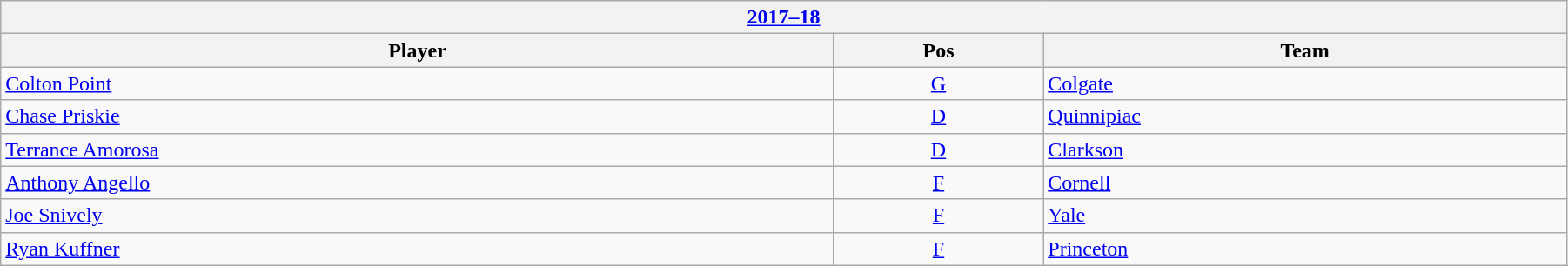<table class="wikitable" width=95%>
<tr>
<th colspan=3><a href='#'>2017–18</a></th>
</tr>
<tr>
<th>Player</th>
<th>Pos</th>
<th>Team</th>
</tr>
<tr>
<td><a href='#'>Colton Point</a></td>
<td align=center><a href='#'>G</a></td>
<td><a href='#'>Colgate</a></td>
</tr>
<tr>
<td><a href='#'>Chase Priskie</a></td>
<td align=center><a href='#'>D</a></td>
<td><a href='#'>Quinnipiac</a></td>
</tr>
<tr>
<td><a href='#'>Terrance Amorosa</a></td>
<td align=center><a href='#'>D</a></td>
<td><a href='#'>Clarkson</a></td>
</tr>
<tr>
<td><a href='#'>Anthony Angello</a></td>
<td align=center><a href='#'>F</a></td>
<td><a href='#'>Cornell</a></td>
</tr>
<tr>
<td><a href='#'>Joe Snively</a></td>
<td align=center><a href='#'>F</a></td>
<td><a href='#'>Yale</a></td>
</tr>
<tr>
<td><a href='#'>Ryan Kuffner</a></td>
<td align=center><a href='#'>F</a></td>
<td><a href='#'>Princeton</a></td>
</tr>
</table>
